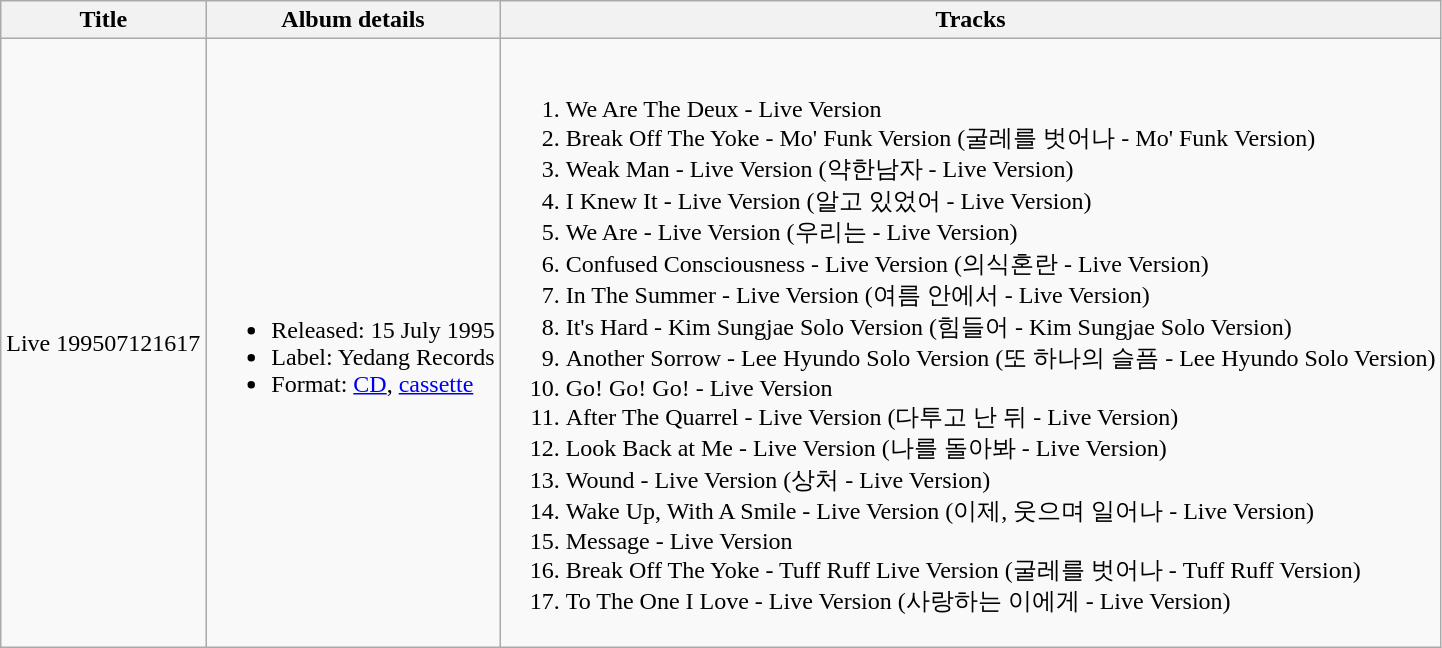<table class = "wikitable">
<tr>
<th>Title</th>
<th>Album details</th>
<th>Tracks</th>
</tr>
<tr>
<td>Live 199507121617</td>
<td><br><ul><li>Released: 15 July 1995</li><li>Label: Yedang Records</li><li>Format: <a href='#'>CD</a>, <a href='#'>cassette</a></li></ul></td>
<td><br><ol><li>We Are The Deux - Live Version</li><li>Break Off The Yoke - Mo' Funk Version (굴레를 벗어나 - Mo' Funk Version)</li><li>Weak Man - Live Version (약한남자 - Live Version)</li><li>I Knew It - Live Version (알고 있었어 - Live Version)</li><li>We Are - Live Version (우리는 - Live Version)</li><li>Confused Consciousness - Live Version (의식혼란 - Live Version)</li><li>In The Summer - Live Version (여름 안에서 - Live Version)</li><li>It's Hard - Kim Sungjae Solo Version (힘들어 - Kim Sungjae Solo Version)</li><li>Another Sorrow - Lee Hyundo Solo Version (또 하나의 슬픔 - Lee Hyundo Solo Version)</li><li>Go! Go! Go! - Live Version</li><li>After The Quarrel - Live Version (다투고 난 뒤 - Live Version)</li><li>Look Back at Me - Live Version (나를 돌아봐 - Live Version)</li><li>Wound - Live Version (상처 - Live Version)</li><li>Wake Up, With A Smile - Live Version (이제, 웃으며 일어나 - Live Version)</li><li>Message - Live Version</li><li>Break Off The Yoke - Tuff Ruff Live Version (굴레를 벗어나 - Tuff Ruff Version)</li><li>To The One I Love - Live Version (사랑하는 이에게 - Live Version)</li></ol></td>
</tr>
</table>
